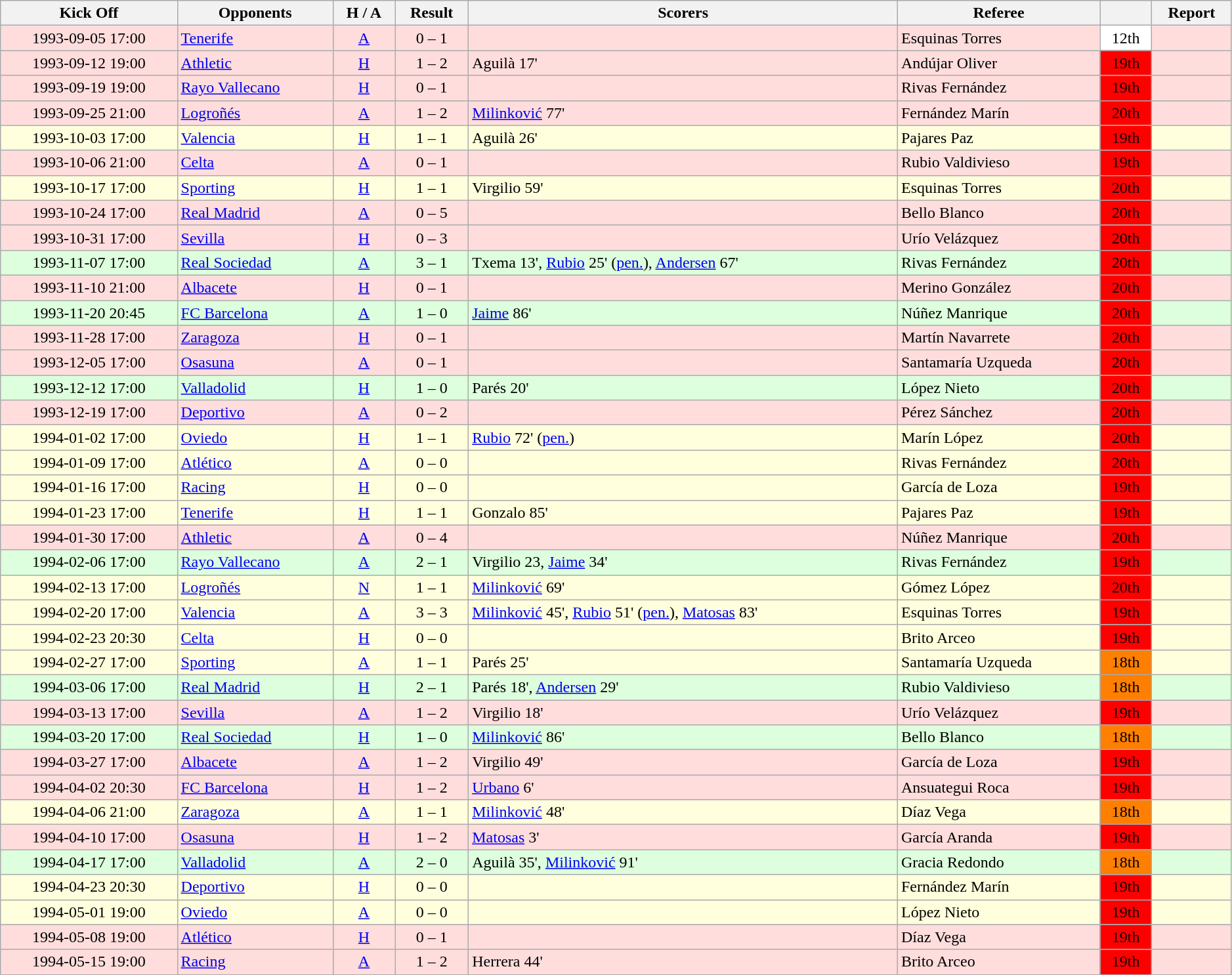<table class="wikitable" style="width:99%;">
<tr style="background:#f0f6ff;">
<th>Kick Off</th>
<th>Opponents</th>
<th>H / A</th>
<th>Result</th>
<th>Scorers</th>
<th>Referee</th>
<th></th>
<th>Report</th>
</tr>
<tr bgcolor="#ffdddd">
<td align=center>1993-09-05 17:00</td>
<td><a href='#'>Tenerife</a></td>
<td align=center><a href='#'>A</a></td>
<td align=center>0 – 1</td>
<td></td>
<td>Esquinas Torres</td>
<td align=center bgcolor=white>12th</td>
<td align=center></td>
</tr>
<tr bgcolor="#ffdddd">
<td align=center>1993-09-12 19:00</td>
<td><a href='#'>Athletic</a></td>
<td align=center><a href='#'>H</a></td>
<td align=center>1 – 2</td>
<td>Aguilà 17'</td>
<td>Andújar Oliver</td>
<td align=center bgcolor=red>19th</td>
<td align=center></td>
</tr>
<tr bgcolor="#ffdddd">
<td align=center>1993-09-19 19:00</td>
<td><a href='#'>Rayo Vallecano</a></td>
<td align=center><a href='#'>H</a></td>
<td align=center>0 – 1</td>
<td></td>
<td>Rivas Fernández</td>
<td align=center bgcolor=red>19th</td>
<td align=center></td>
</tr>
<tr bgcolor="#ffdddd">
<td align=center>1993-09-25 21:00</td>
<td><a href='#'>Logroñés</a></td>
<td align=center><a href='#'>A</a></td>
<td align=center>1 – 2</td>
<td><a href='#'>Milinković</a> 77'</td>
<td>Fernández Marín</td>
<td align=center bgcolor=red>20th</td>
<td align=center></td>
</tr>
<tr bgcolor="#ffffdd">
<td align=center>1993-10-03 17:00</td>
<td><a href='#'>Valencia</a></td>
<td align=center><a href='#'>H</a></td>
<td align=center>1 – 1</td>
<td>Aguilà 26'</td>
<td>Pajares Paz</td>
<td align=center bgcolor=red>19th</td>
<td align=center></td>
</tr>
<tr bgcolor="#ffdddd">
<td align=center>1993-10-06 21:00</td>
<td><a href='#'>Celta</a></td>
<td align=center><a href='#'>A</a></td>
<td align=center>0 – 1</td>
<td></td>
<td>Rubio Valdivieso</td>
<td align=center bgcolor=red>19th</td>
<td align=center></td>
</tr>
<tr bgcolor="#ffffdd">
<td align=center>1993-10-17 17:00</td>
<td><a href='#'>Sporting</a></td>
<td align=center><a href='#'>H</a></td>
<td align=center>1 – 1</td>
<td>Virgilio 59'</td>
<td>Esquinas Torres</td>
<td align=center bgcolor=red>20th</td>
<td align=center></td>
</tr>
<tr bgcolor="#ffdddd">
<td align=center>1993-10-24 17:00</td>
<td><a href='#'>Real Madrid</a></td>
<td align=center><a href='#'>A</a></td>
<td align=center>0 – 5</td>
<td></td>
<td>Bello Blanco</td>
<td align=center bgcolor=red>20th</td>
<td align=center></td>
</tr>
<tr bgcolor="#ffdddd">
<td align=center>1993-10-31 17:00</td>
<td><a href='#'>Sevilla</a></td>
<td align=center><a href='#'>H</a></td>
<td align=center>0 – 3</td>
<td></td>
<td>Urío Velázquez</td>
<td align=center bgcolor=red>20th</td>
<td align=center></td>
</tr>
<tr bgcolor="#ddffdd">
<td align=center>1993-11-07 17:00</td>
<td><a href='#'>Real Sociedad</a></td>
<td align=center><a href='#'>A</a></td>
<td align=center>3 – 1</td>
<td>Txema 13', <a href='#'>Rubio</a> 25' (<a href='#'>pen.</a>),  <a href='#'>Andersen</a> 67'</td>
<td>Rivas Fernández</td>
<td align=center bgcolor=red>20th</td>
<td align=center></td>
</tr>
<tr bgcolor="#ffdddd">
<td align=center>1993-11-10 21:00</td>
<td><a href='#'>Albacete</a></td>
<td align=center><a href='#'>H</a></td>
<td align=center>0 – 1</td>
<td></td>
<td>Merino González</td>
<td align=center bgcolor=red>20th</td>
<td align=center></td>
</tr>
<tr bgcolor="#ddffdd">
<td align=center>1993-11-20 20:45</td>
<td><a href='#'>FC Barcelona</a></td>
<td align=center><a href='#'>A</a></td>
<td align=center>1 – 0</td>
<td><a href='#'>Jaime</a> 86'</td>
<td>Núñez Manrique</td>
<td align=center bgcolor=red>20th</td>
<td align=center></td>
</tr>
<tr bgcolor="#ffdddd">
<td align=center>1993-11-28 17:00</td>
<td><a href='#'>Zaragoza</a></td>
<td align=center><a href='#'>H</a></td>
<td align=center>0 – 1</td>
<td></td>
<td>Martín Navarrete</td>
<td align=center bgcolor=red>20th</td>
<td align=center></td>
</tr>
<tr bgcolor="#ffdddd">
<td align=center>1993-12-05 17:00</td>
<td><a href='#'>Osasuna</a></td>
<td align=center><a href='#'>A</a></td>
<td align=center>0 – 1</td>
<td></td>
<td>Santamaría Uzqueda</td>
<td align=center bgcolor=red>20th</td>
<td align=center></td>
</tr>
<tr bgcolor="#ddffdd">
<td align=center>1993-12-12 17:00</td>
<td><a href='#'>Valladolid</a></td>
<td align=center><a href='#'>H</a></td>
<td align=center>1 – 0</td>
<td>Parés 20'</td>
<td>López Nieto</td>
<td align=center bgcolor=red>20th</td>
<td align=center></td>
</tr>
<tr bgcolor="#ffdddd">
<td align=center>1993-12-19 17:00</td>
<td><a href='#'>Deportivo</a></td>
<td align=center><a href='#'>A</a></td>
<td align=center>0 – 2</td>
<td></td>
<td>Pérez Sánchez</td>
<td align=center bgcolor=red>20th</td>
<td align=center></td>
</tr>
<tr bgcolor="#ffffdd">
<td align=center>1994-01-02 17:00</td>
<td><a href='#'>Oviedo</a></td>
<td align=center><a href='#'>H</a></td>
<td align=center>1 – 1</td>
<td><a href='#'>Rubio</a> 72' (<a href='#'>pen.</a>)</td>
<td>Marín López</td>
<td align=center bgcolor=red>20th</td>
<td align=center></td>
</tr>
<tr bgcolor="#ffffdd">
<td align=center>1994-01-09 17:00</td>
<td><a href='#'>Atlético</a></td>
<td align=center><a href='#'>A</a></td>
<td align=center>0 – 0</td>
<td></td>
<td>Rivas Fernández</td>
<td align=center bgcolor=red>20th</td>
<td align=center></td>
</tr>
<tr bgcolor="#ffffdd">
<td align=center>1994-01-16 17:00</td>
<td><a href='#'>Racing</a></td>
<td align=center><a href='#'>H</a></td>
<td align=center>0 – 0</td>
<td></td>
<td>García de Loza</td>
<td align=center bgcolor=red>19th</td>
<td align=center></td>
</tr>
<tr bgcolor="#ffffdd">
<td align=center>1994-01-23 17:00</td>
<td><a href='#'>Tenerife</a></td>
<td align=center><a href='#'>H</a></td>
<td align=center>1 – 1</td>
<td>Gonzalo 85'</td>
<td>Pajares Paz</td>
<td align=center bgcolor=red>19th</td>
<td align=center></td>
</tr>
<tr bgcolor="#ffdddd">
<td align=center>1994-01-30 17:00</td>
<td><a href='#'>Athletic</a></td>
<td align=center><a href='#'>A</a></td>
<td align=center>0 – 4</td>
<td></td>
<td>Núñez Manrique</td>
<td align=center bgcolor=red>20th</td>
<td align=center></td>
</tr>
<tr bgcolor="#ddffdd">
<td align=center>1994-02-06 17:00</td>
<td><a href='#'>Rayo Vallecano</a></td>
<td align=center><a href='#'>A</a></td>
<td align=center>2 – 1</td>
<td>Virgilio 23, <a href='#'>Jaime</a> 34'</td>
<td>Rivas Fernández</td>
<td align=center bgcolor=red>19th</td>
<td align=center></td>
</tr>
<tr bgcolor="#ffffdd">
<td align=center>1994-02-13 17:00</td>
<td><a href='#'>Logroñés</a></td>
<td align=center><a href='#'>N</a></td>
<td align=center>1 – 1</td>
<td><a href='#'>Milinković</a> 69'</td>
<td>Gómez López</td>
<td align=center bgcolor=red>20th</td>
<td align=center></td>
</tr>
<tr bgcolor="#ffffdd">
<td align=center>1994-02-20 17:00</td>
<td><a href='#'>Valencia</a></td>
<td align=center><a href='#'>A</a></td>
<td align=center>3 – 3</td>
<td><a href='#'>Milinković</a> 45', <a href='#'>Rubio</a> 51' (<a href='#'>pen.</a>), <a href='#'>Matosas</a> 83'</td>
<td>Esquinas Torres</td>
<td align=center bgcolor=red>19th</td>
<td align=center></td>
</tr>
<tr bgcolor="#ffffdd">
<td align=center>1994-02-23 20:30</td>
<td><a href='#'>Celta</a></td>
<td align=center><a href='#'>H</a></td>
<td align=center>0 – 0</td>
<td></td>
<td>Brito Arceo</td>
<td align=center bgcolor=red>19th</td>
<td align=center></td>
</tr>
<tr bgcolor="#ffffdd">
<td align=center>1994-02-27 17:00</td>
<td><a href='#'>Sporting</a></td>
<td align=center><a href='#'>A</a></td>
<td align=center>1 – 1</td>
<td>Parés 25'</td>
<td>Santamaría Uzqueda</td>
<td align=center bgcolor=#FF7F00>18th</td>
<td align=center></td>
</tr>
<tr bgcolor="#ddffdd">
<td align=center>1994-03-06 17:00</td>
<td><a href='#'>Real Madrid</a></td>
<td align=center><a href='#'>H</a></td>
<td align=center>2 – 1</td>
<td>Parés 18', <a href='#'>Andersen</a> 29'</td>
<td>Rubio Valdivieso</td>
<td align=center bgcolor=#FF7F00>18th</td>
<td align=center></td>
</tr>
<tr bgcolor="#ffdddd">
<td align=center>1994-03-13 17:00</td>
<td><a href='#'>Sevilla</a></td>
<td align=center><a href='#'>A</a></td>
<td align=center>1 – 2</td>
<td>Virgilio 18'</td>
<td>Urío Velázquez</td>
<td align=center bgcolor=red>19th</td>
<td align=center></td>
</tr>
<tr bgcolor="#ddffdd">
<td align=center>1994-03-20 17:00</td>
<td><a href='#'>Real Sociedad</a></td>
<td align=center><a href='#'>H</a></td>
<td align=center>1 – 0</td>
<td><a href='#'>Milinković</a> 86'</td>
<td>Bello Blanco</td>
<td align=center bgcolor=#FF7F00>18th</td>
<td align=center></td>
</tr>
<tr bgcolor="#ffdddd">
<td align=center>1994-03-27 17:00</td>
<td><a href='#'>Albacete</a></td>
<td align=center><a href='#'>A</a></td>
<td align=center>1 – 2</td>
<td>Virgilio 49'</td>
<td>García de Loza</td>
<td align=center bgcolor=red>19th</td>
<td align=center></td>
</tr>
<tr bgcolor="#ffdddd">
<td align=center>1994-04-02 20:30</td>
<td><a href='#'>FC Barcelona</a></td>
<td align=center><a href='#'>H</a></td>
<td align=center>1 – 2</td>
<td><a href='#'>Urbano</a> 6'</td>
<td>Ansuategui Roca</td>
<td align=center bgcolor=red>19th</td>
<td align=center></td>
</tr>
<tr bgcolor="#ffffdd">
<td align=center>1994-04-06 21:00</td>
<td><a href='#'>Zaragoza</a></td>
<td align=center><a href='#'>A</a></td>
<td align=center>1 – 1</td>
<td><a href='#'>Milinković</a> 48'</td>
<td>Díaz Vega</td>
<td align=center bgcolor=#FF7F00>18th</td>
<td align=center></td>
</tr>
<tr bgcolor="#ffdddd">
<td align=center>1994-04-10 17:00</td>
<td><a href='#'>Osasuna</a></td>
<td align=center><a href='#'>H</a></td>
<td align=center>1 – 2</td>
<td><a href='#'>Matosas</a> 3'</td>
<td>García Aranda</td>
<td align=center bgcolor=red>19th</td>
<td align=center></td>
</tr>
<tr bgcolor="#ddffdd">
<td align=center>1994-04-17 17:00</td>
<td><a href='#'>Valladolid</a></td>
<td align=center><a href='#'>A</a></td>
<td align=center>2 – 0</td>
<td>Aguilà 35', <a href='#'>Milinković</a> 91'</td>
<td>Gracia Redondo</td>
<td align=center bgcolor=#FF7F00>18th</td>
<td align=center></td>
</tr>
<tr bgcolor="#ffffdd">
<td align=center>1994-04-23 20:30</td>
<td><a href='#'>Deportivo</a></td>
<td align=center><a href='#'>H</a></td>
<td align=center>0 – 0</td>
<td></td>
<td>Fernández Marín</td>
<td align=center bgcolor=red>19th</td>
<td align=center></td>
</tr>
<tr bgcolor="#ffffdd">
<td align=center>1994-05-01 19:00</td>
<td><a href='#'>Oviedo</a></td>
<td align=center><a href='#'>A</a></td>
<td align=center>0 – 0</td>
<td></td>
<td>López Nieto</td>
<td align=center bgcolor=red>19th</td>
<td align=center></td>
</tr>
<tr bgcolor="#ffdddd">
<td align=center>1994-05-08 19:00</td>
<td><a href='#'>Atlético</a></td>
<td align=center><a href='#'>H</a></td>
<td align=center>0 – 1</td>
<td></td>
<td>Díaz Vega</td>
<td align=center bgcolor=red>19th</td>
<td align=center></td>
</tr>
<tr bgcolor="#ffdddd">
<td align=center>1994-05-15 19:00</td>
<td><a href='#'>Racing</a></td>
<td align=center><a href='#'>A</a></td>
<td align=center>1 – 2</td>
<td>Herrera 44'</td>
<td>Brito Arceo</td>
<td align=center bgcolor=red>19th</td>
<td align=center></td>
</tr>
</table>
